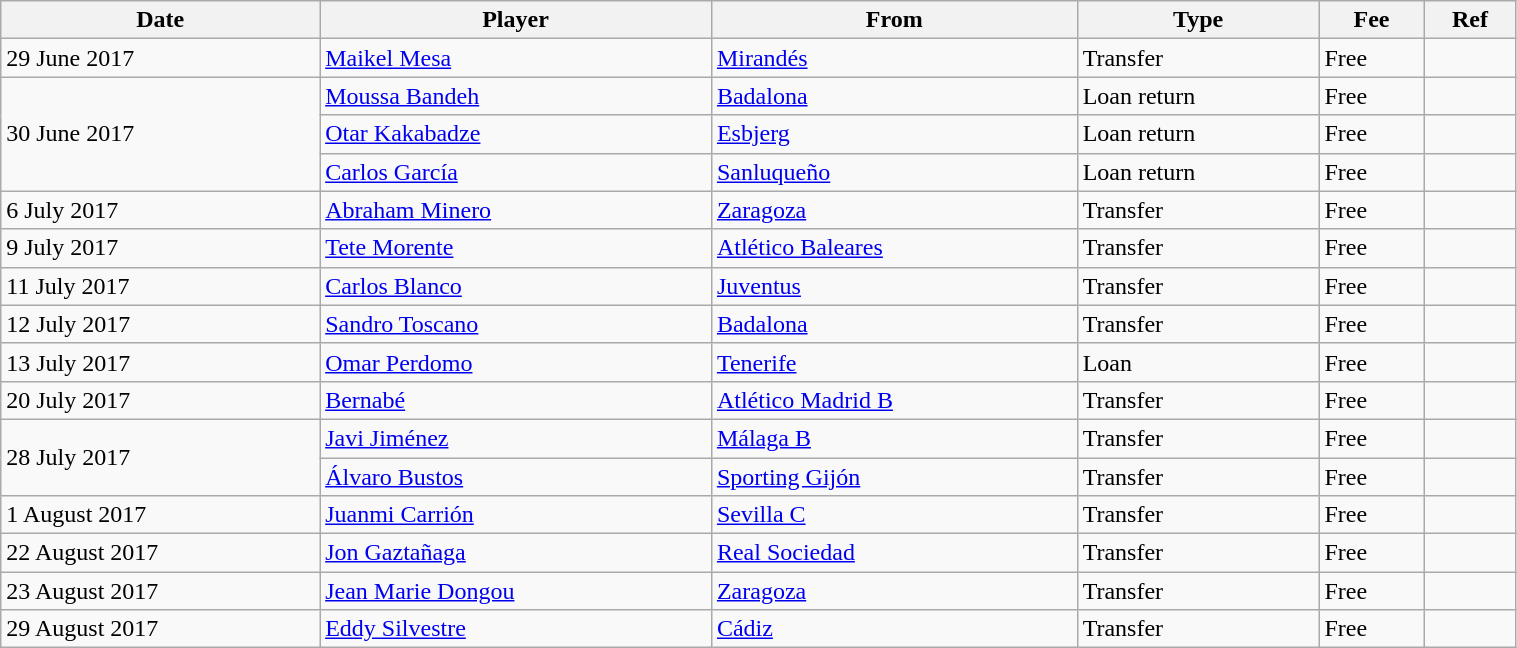<table class="wikitable" style="width:80%;">
<tr>
<th>Date</th>
<th>Player</th>
<th>From</th>
<th>Type</th>
<th>Fee</th>
<th>Ref</th>
</tr>
<tr>
<td>29 June 2017</td>
<td> <a href='#'>Maikel Mesa</a></td>
<td> <a href='#'>Mirandés</a></td>
<td>Transfer</td>
<td>Free</td>
<td></td>
</tr>
<tr>
<td rowspan="3">30 June 2017</td>
<td> <a href='#'>Moussa Bandeh</a></td>
<td> <a href='#'>Badalona</a></td>
<td>Loan return</td>
<td>Free</td>
<td></td>
</tr>
<tr>
<td> <a href='#'>Otar Kakabadze</a></td>
<td> <a href='#'>Esbjerg</a></td>
<td>Loan return</td>
<td>Free</td>
<td></td>
</tr>
<tr>
<td> <a href='#'>Carlos García</a></td>
<td> <a href='#'>Sanluqueño</a></td>
<td>Loan return</td>
<td>Free</td>
<td></td>
</tr>
<tr>
<td>6 July 2017</td>
<td> <a href='#'>Abraham Minero</a></td>
<td> <a href='#'>Zaragoza</a></td>
<td>Transfer</td>
<td>Free</td>
<td></td>
</tr>
<tr>
<td>9 July 2017</td>
<td> <a href='#'>Tete Morente</a></td>
<td> <a href='#'>Atlético Baleares</a></td>
<td>Transfer</td>
<td>Free</td>
<td></td>
</tr>
<tr>
<td>11 July 2017</td>
<td> <a href='#'>Carlos Blanco</a></td>
<td> <a href='#'>Juventus</a></td>
<td>Transfer</td>
<td>Free</td>
<td></td>
</tr>
<tr>
<td>12 July 2017</td>
<td> <a href='#'>Sandro Toscano</a></td>
<td> <a href='#'>Badalona</a></td>
<td>Transfer</td>
<td>Free</td>
<td></td>
</tr>
<tr>
<td>13 July 2017</td>
<td> <a href='#'>Omar Perdomo</a></td>
<td> <a href='#'>Tenerife</a></td>
<td>Loan</td>
<td>Free</td>
<td></td>
</tr>
<tr>
<td>20 July 2017</td>
<td> <a href='#'>Bernabé</a></td>
<td> <a href='#'>Atlético Madrid B</a></td>
<td>Transfer</td>
<td>Free</td>
<td></td>
</tr>
<tr>
<td rowspan="2">28 July 2017</td>
<td> <a href='#'>Javi Jiménez</a></td>
<td> <a href='#'>Málaga B</a></td>
<td>Transfer</td>
<td>Free</td>
<td></td>
</tr>
<tr>
<td> <a href='#'>Álvaro Bustos</a></td>
<td> <a href='#'>Sporting Gijón</a></td>
<td>Transfer</td>
<td>Free</td>
<td></td>
</tr>
<tr>
<td>1 August 2017</td>
<td> <a href='#'>Juanmi Carrión</a></td>
<td> <a href='#'>Sevilla C</a></td>
<td>Transfer</td>
<td>Free</td>
<td></td>
</tr>
<tr>
<td>22 August 2017</td>
<td> <a href='#'>Jon Gaztañaga</a></td>
<td> <a href='#'>Real Sociedad</a></td>
<td>Transfer</td>
<td>Free</td>
<td></td>
</tr>
<tr>
<td>23 August 2017</td>
<td> <a href='#'>Jean Marie Dongou</a></td>
<td> <a href='#'>Zaragoza</a></td>
<td>Transfer</td>
<td>Free</td>
<td></td>
</tr>
<tr>
<td>29 August 2017</td>
<td> <a href='#'>Eddy Silvestre</a></td>
<td> <a href='#'>Cádiz</a></td>
<td>Transfer</td>
<td>Free</td>
<td></td>
</tr>
</table>
